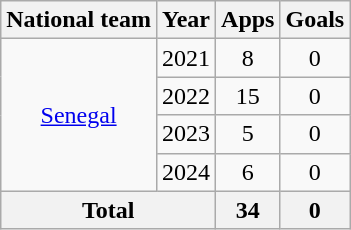<table class=wikitable style=text-align:center>
<tr>
<th>National team</th>
<th>Year</th>
<th>Apps</th>
<th>Goals</th>
</tr>
<tr>
<td rowspan=4><a href='#'>Senegal</a></td>
<td>2021</td>
<td>8</td>
<td>0</td>
</tr>
<tr>
<td>2022</td>
<td>15</td>
<td>0</td>
</tr>
<tr>
<td>2023</td>
<td>5</td>
<td>0</td>
</tr>
<tr>
<td>2024</td>
<td>6</td>
<td>0</td>
</tr>
<tr>
<th colspan=2>Total</th>
<th>34</th>
<th>0</th>
</tr>
</table>
